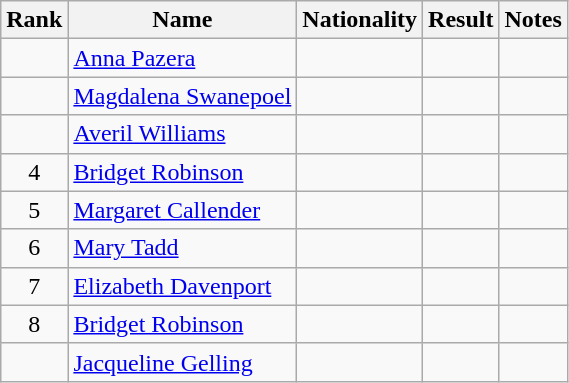<table class="wikitable sortable" style=" text-align:center">
<tr>
<th>Rank</th>
<th>Name</th>
<th>Nationality</th>
<th>Result</th>
<th>Notes</th>
</tr>
<tr>
<td></td>
<td align=left><a href='#'>Anna Pazera</a></td>
<td align=left></td>
<td></td>
<td></td>
</tr>
<tr>
<td></td>
<td align=left><a href='#'>Magdalena Swanepoel</a></td>
<td align=left></td>
<td></td>
<td></td>
</tr>
<tr>
<td></td>
<td align=left><a href='#'>Averil Williams</a></td>
<td align=left></td>
<td></td>
<td></td>
</tr>
<tr>
<td>4</td>
<td align=left><a href='#'>Bridget Robinson</a></td>
<td align=left></td>
<td></td>
<td></td>
</tr>
<tr>
<td>5</td>
<td align=left><a href='#'>Margaret Callender</a></td>
<td align=left></td>
<td></td>
<td></td>
</tr>
<tr>
<td>6</td>
<td align=left><a href='#'>Mary Tadd</a></td>
<td align=left></td>
<td></td>
<td></td>
</tr>
<tr>
<td>7</td>
<td align=left><a href='#'>Elizabeth Davenport</a></td>
<td align=left></td>
<td></td>
<td></td>
</tr>
<tr>
<td>8</td>
<td align=left><a href='#'>Bridget Robinson</a></td>
<td align=left></td>
<td></td>
<td></td>
</tr>
<tr>
<td></td>
<td align=left><a href='#'>Jacqueline Gelling</a></td>
<td align=left></td>
<td></td>
<td></td>
</tr>
</table>
